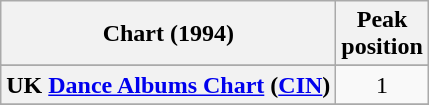<table class="wikitable sortable plainrowheaders">
<tr>
<th>Chart (1994)</th>
<th>Peak<br>position</th>
</tr>
<tr>
</tr>
<tr>
<th scope="row">UK <a href='#'>Dance Albums Chart</a> (<a href='#'>CIN</a>)</th>
<td align="center">1</td>
</tr>
<tr>
</tr>
</table>
